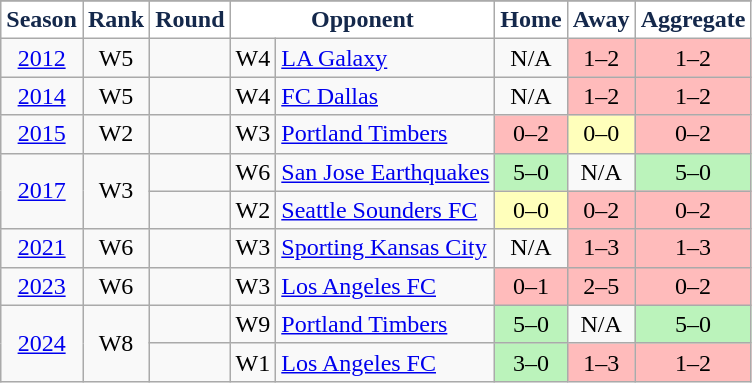<table class="wikitable sortable" style="text-align:center;">
<tr>
</tr>
<tr>
<th style="background:#FFF; color:#14284B;">Season</th>
<th style="background:#FFF; color:#14284B;">Rank</th>
<th style="background:#FFF; color:#14284B;">Round</th>
<th style="background:#FFF; color:#14284B;" colspan="2">Opponent</th>
<th style="background:#FFF; color:#14284B;" class="unsortable">Home</th>
<th style="background:#FFF; color:#14284B;" class="unsortable">Away</th>
<th style="background:#FFF; color:#14284B;" class="unsortable">Aggregate</th>
</tr>
<tr>
<td><a href='#'>2012</a></td>
<td>W5</td>
<td style="text-align:left"></td>
<td style="text-align:left">W4</td>
<td style="text-align:left"><a href='#'>LA Galaxy</a></td>
<td>N/A</td>
<td style="background:#FFBBBB;">1–2</td>
<td style="background:#FFBBBB;">1–2</td>
</tr>
<tr>
<td><a href='#'>2014</a></td>
<td>W5</td>
<td style="text-align:left"></td>
<td style="text-align:left">W4</td>
<td style="text-align:left"><a href='#'>FC Dallas</a></td>
<td>N/A</td>
<td style="background:#FFBBBB;">1–2</td>
<td style="background:#FFBBBB;">1–2</td>
</tr>
<tr>
<td><a href='#'>2015</a></td>
<td>W2</td>
<td style="text-align:left"></td>
<td style="text-align:left">W3</td>
<td style="text-align:left"><a href='#'>Portland Timbers</a></td>
<td style="background:#FFBBBB;">0–2</td>
<td style="background:#FFFFBB;">0–0</td>
<td style="background:#FFBBBB;">0–2</td>
</tr>
<tr>
<td rowspan="2"><a href='#'>2017</a></td>
<td rowspan="2">W3</td>
<td style="text-align:left"></td>
<td style="text-align:left">W6</td>
<td style="text-align:left"><a href='#'>San Jose Earthquakes</a></td>
<td style="background:#BBF3BB;">5–0</td>
<td>N/A</td>
<td style="background:#BBF3BB;">5–0</td>
</tr>
<tr>
<td style="text-align:left"></td>
<td style="text-align:left">W2</td>
<td style="text-align:left"><a href='#'>Seattle Sounders FC</a></td>
<td style="background:#FFFFBB;">0–0</td>
<td style="background:#FFBBBB;">0–2</td>
<td style="background:#FFBBBB;">0–2</td>
</tr>
<tr>
<td><a href='#'>2021</a></td>
<td>W6</td>
<td style="text-align:left"></td>
<td style="text-align:left">W3</td>
<td style="text-align:left"><a href='#'>Sporting Kansas City</a></td>
<td>N/A</td>
<td style="background:#FFBBBB;">1–3</td>
<td style="background:#FFBBBB;">1–3</td>
</tr>
<tr>
<td><a href='#'>2023</a></td>
<td>W6</td>
<td style="text-align:left"></td>
<td>W3</td>
<td style="text-align:left"><a href='#'>Los Angeles FC</a></td>
<td style="background:#FFBBBB;">0–1</td>
<td style="background:#FFBBBB;">2–5</td>
<td style="background:#FFBBBB;">0–2</td>
</tr>
<tr>
<td rowspan="2"><a href='#'>2024</a></td>
<td rowspan="2">W8</td>
<td style="text-align:left"></td>
<td>W9</td>
<td style="text-align:left"><a href='#'>Portland Timbers</a></td>
<td style="background:#BBF3BB;">5–0</td>
<td>N/A</td>
<td style="background:#BBF3BB;">5–0</td>
</tr>
<tr>
<td style="text-align:left"></td>
<td>W1</td>
<td style="text-align:left"><a href='#'>Los Angeles FC</a></td>
<td style="background:#BBF3BB;">3–0</td>
<td style="background:#FFBBBB;">1–3</td>
<td style="background:#FFBBBB;">1–2</td>
</tr>
</table>
